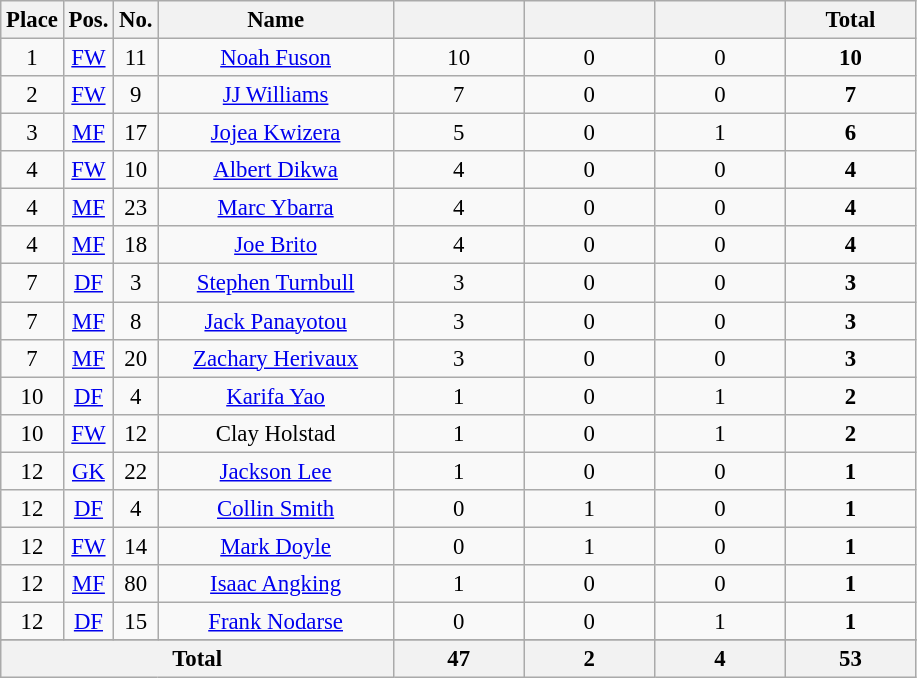<table class="wikitable sortable" style="font-size: 95%; text-align: center;">
<tr>
<th width=20>Place</th>
<th width=20>Pos.</th>
<th width=20>No.</th>
<th width=150>Name</th>
<th width=80></th>
<th width=80></th>
<th width=80></th>
<th width="80"><strong>Total</strong></th>
</tr>
<tr>
<td>1</td>
<td><a href='#'>FW</a></td>
<td>11</td>
<td> <a href='#'>Noah Fuson</a></td>
<td>10</td>
<td>0</td>
<td>0</td>
<td><strong>10</strong></td>
</tr>
<tr>
<td>2</td>
<td><a href='#'>FW</a></td>
<td>9</td>
<td> <a href='#'>JJ Williams</a></td>
<td>7</td>
<td>0</td>
<td>0</td>
<td><strong>7</strong></td>
</tr>
<tr>
<td>3</td>
<td><a href='#'>MF</a></td>
<td>17</td>
<td> <a href='#'>Jojea Kwizera</a></td>
<td>5</td>
<td>0</td>
<td>1</td>
<td><strong>6</strong></td>
</tr>
<tr>
<td>4</td>
<td><a href='#'>FW</a></td>
<td>10</td>
<td> <a href='#'>Albert Dikwa</a></td>
<td>4</td>
<td>0</td>
<td>0</td>
<td><strong>4</strong></td>
</tr>
<tr>
<td>4</td>
<td><a href='#'>MF</a></td>
<td>23</td>
<td> <a href='#'>Marc Ybarra</a></td>
<td>4</td>
<td>0</td>
<td>0</td>
<td><strong>4</strong></td>
</tr>
<tr>
<td>4</td>
<td><a href='#'>MF</a></td>
<td>18</td>
<td> <a href='#'>Joe Brito</a></td>
<td>4</td>
<td>0</td>
<td>0</td>
<td><strong>4</strong></td>
</tr>
<tr>
<td>7</td>
<td><a href='#'>DF</a></td>
<td>3</td>
<td> <a href='#'>Stephen Turnbull</a></td>
<td>3</td>
<td>0</td>
<td>0</td>
<td><strong>3</strong></td>
</tr>
<tr>
<td>7</td>
<td><a href='#'>MF</a></td>
<td>8</td>
<td> <a href='#'>Jack Panayotou</a></td>
<td>3</td>
<td>0</td>
<td>0</td>
<td><strong>3</strong></td>
</tr>
<tr>
<td>7</td>
<td><a href='#'>MF</a></td>
<td>20</td>
<td> <a href='#'>Zachary Herivaux</a></td>
<td>3</td>
<td>0</td>
<td>0</td>
<td><strong>3</strong></td>
</tr>
<tr>
<td>10</td>
<td><a href='#'>DF</a></td>
<td>4</td>
<td> <a href='#'>Karifa Yao</a></td>
<td>1</td>
<td>0</td>
<td>1</td>
<td><strong>2</strong></td>
</tr>
<tr>
<td>10</td>
<td><a href='#'>FW</a></td>
<td>12</td>
<td> Clay Holstad</td>
<td>1</td>
<td>0</td>
<td>1</td>
<td><strong>2</strong></td>
</tr>
<tr>
<td>12</td>
<td><a href='#'>GK</a></td>
<td>22</td>
<td> <a href='#'>Jackson Lee</a></td>
<td>1</td>
<td>0</td>
<td>0</td>
<td><strong>1</strong></td>
</tr>
<tr>
<td>12</td>
<td><a href='#'>DF</a></td>
<td>4</td>
<td> <a href='#'>Collin Smith</a></td>
<td>0</td>
<td>1</td>
<td>0</td>
<td><strong>1</strong></td>
</tr>
<tr>
<td>12</td>
<td><a href='#'>FW</a></td>
<td>14</td>
<td> <a href='#'>Mark Doyle</a></td>
<td>0</td>
<td>1</td>
<td>0</td>
<td><strong>1</strong></td>
</tr>
<tr>
<td>12</td>
<td><a href='#'>MF</a></td>
<td>80</td>
<td> <a href='#'>Isaac Angking</a></td>
<td>1</td>
<td>0</td>
<td>0</td>
<td><strong>1</strong></td>
</tr>
<tr>
<td>12</td>
<td><a href='#'>DF</a></td>
<td>15</td>
<td> <a href='#'>Frank Nodarse</a></td>
<td>0</td>
<td>0</td>
<td>1</td>
<td><strong>1</strong></td>
</tr>
<tr>
</tr>
<tr>
<th colspan="4">Total</th>
<th>47</th>
<th>2</th>
<th>4</th>
<th>53</th>
</tr>
</table>
